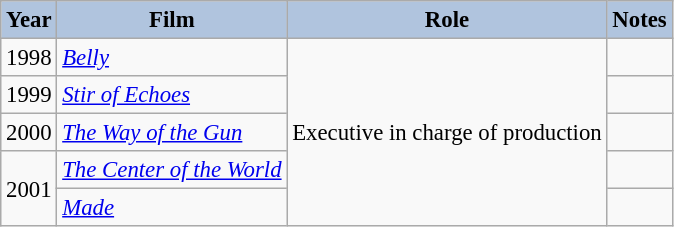<table class="wikitable" style="font-size:95%;">
<tr>
<th style="background:#B0C4DE;">Year</th>
<th style="background:#B0C4DE;">Film</th>
<th style="background:#B0C4DE;">Role</th>
<th style="background:#B0C4DE;">Notes</th>
</tr>
<tr>
<td>1998</td>
<td><em><a href='#'>Belly</a></em></td>
<td rowspan=5>Executive in charge of production</td>
<td></td>
</tr>
<tr>
<td>1999</td>
<td><em><a href='#'>Stir of Echoes</a></em></td>
<td></td>
</tr>
<tr>
<td>2000</td>
<td><em><a href='#'>The Way of the Gun</a></em></td>
<td></td>
</tr>
<tr>
<td rowspan=2>2001</td>
<td><em><a href='#'>The Center of the World</a></em></td>
<td></td>
</tr>
<tr>
<td><em><a href='#'>Made</a></em></td>
<td></td>
</tr>
</table>
